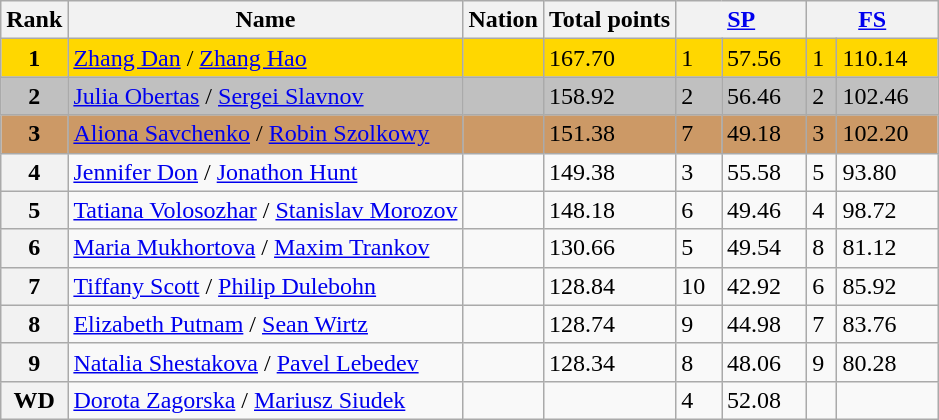<table class="wikitable">
<tr>
<th>Rank</th>
<th>Name</th>
<th>Nation</th>
<th>Total points</th>
<th colspan="2" width="80px"><a href='#'>SP</a></th>
<th colspan="2" width="80px"><a href='#'>FS</a></th>
</tr>
<tr bgcolor="gold">
<td align="center"><strong>1</strong></td>
<td><a href='#'>Zhang Dan</a> / <a href='#'>Zhang Hao</a></td>
<td></td>
<td>167.70</td>
<td>1</td>
<td>57.56</td>
<td>1</td>
<td>110.14</td>
</tr>
<tr bgcolor="silver">
<td align="center"><strong>2</strong></td>
<td><a href='#'>Julia Obertas</a> / <a href='#'>Sergei Slavnov</a></td>
<td></td>
<td>158.92</td>
<td>2</td>
<td>56.46</td>
<td>2</td>
<td>102.46</td>
</tr>
<tr bgcolor="cc9966">
<td align="center"><strong>3</strong></td>
<td><a href='#'>Aliona Savchenko</a> / <a href='#'>Robin Szolkowy</a></td>
<td></td>
<td>151.38</td>
<td>7</td>
<td>49.18</td>
<td>3</td>
<td>102.20</td>
</tr>
<tr>
<th>4</th>
<td><a href='#'>Jennifer Don</a> / <a href='#'>Jonathon Hunt</a></td>
<td></td>
<td>149.38</td>
<td>3</td>
<td>55.58</td>
<td>5</td>
<td>93.80</td>
</tr>
<tr>
<th>5</th>
<td><a href='#'>Tatiana Volosozhar</a> / <a href='#'>Stanislav Morozov</a></td>
<td></td>
<td>148.18</td>
<td>6</td>
<td>49.46</td>
<td>4</td>
<td>98.72</td>
</tr>
<tr>
<th>6</th>
<td><a href='#'>Maria Mukhortova</a> / <a href='#'>Maxim Trankov</a></td>
<td></td>
<td>130.66</td>
<td>5</td>
<td>49.54</td>
<td>8</td>
<td>81.12</td>
</tr>
<tr>
<th>7</th>
<td><a href='#'>Tiffany Scott</a> / <a href='#'>Philip Dulebohn</a></td>
<td></td>
<td>128.84</td>
<td>10</td>
<td>42.92</td>
<td>6</td>
<td>85.92</td>
</tr>
<tr>
<th>8</th>
<td><a href='#'>Elizabeth Putnam</a> / <a href='#'>Sean Wirtz</a></td>
<td></td>
<td>128.74</td>
<td>9</td>
<td>44.98</td>
<td>7</td>
<td>83.76</td>
</tr>
<tr>
<th>9</th>
<td><a href='#'>Natalia Shestakova</a> / <a href='#'>Pavel Lebedev</a></td>
<td></td>
<td>128.34</td>
<td>8</td>
<td>48.06</td>
<td>9</td>
<td>80.28</td>
</tr>
<tr>
<th>WD</th>
<td><a href='#'>Dorota Zagorska</a> / <a href='#'>Mariusz Siudek</a></td>
<td></td>
<td></td>
<td>4</td>
<td>52.08</td>
<td></td>
<td></td>
</tr>
</table>
